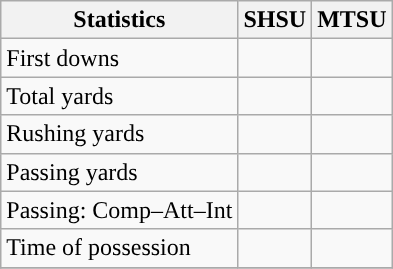<table class="wikitable" style="float: left;">
<tr>
<th>Statistics</th>
<th>SHSU</th>
<th>MTSU</th>
</tr>
<tr>
<td>First downs</td>
<td></td>
<td></td>
</tr>
<tr>
<td>Total yards</td>
<td></td>
<td></td>
</tr>
<tr>
<td>Rushing yards</td>
<td></td>
<td></td>
</tr>
<tr>
<td>Passing yards</td>
<td></td>
<td></td>
</tr>
<tr>
<td>Passing: Comp–Att–Int</td>
<td></td>
<td></td>
</tr>
<tr>
<td>Time of possession</td>
<td></td>
<td></td>
</tr>
<tr>
</tr>
</table>
